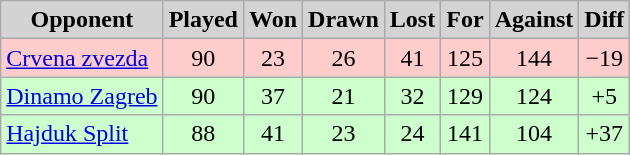<table class="wikitable sortable">
<tr>
<th style="background:lightgrey; width="200">Opponent</th>
<th style="background:lightgrey; width="70">Played</th>
<th style="background:lightgrey; width="70">Won</th>
<th style="background:lightgrey; width="70">Drawn</th>
<th style="background:lightgrey; width="70">Lost</th>
<th style="background:lightgrey; width="70">For</th>
<th style="background:lightgrey; width="70">Against</th>
<th style="background:lightgrey; width="70">Diff</th>
</tr>
<tr align="center"|- bgcolor=#FFCCCC>
<td align=left><a href='#'>Crvena zvezda</a></td>
<td>90</td>
<td>23</td>
<td>26</td>
<td>41</td>
<td>125</td>
<td>144</td>
<td>−19</td>
</tr>
<tr align="center"|- bgcolor=#CCFFCC>
<td align=left><a href='#'>Dinamo Zagreb</a></td>
<td>90</td>
<td>37</td>
<td>21</td>
<td>32</td>
<td>129</td>
<td>124</td>
<td>+5</td>
</tr>
<tr align="center"|- bgcolor=#CCFFCC>
<td align=left><a href='#'>Hajduk Split</a></td>
<td>88</td>
<td>41</td>
<td>23</td>
<td>24</td>
<td>141</td>
<td>104</td>
<td>+37</td>
</tr>
</table>
